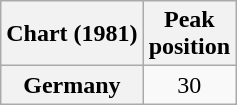<table class="wikitable plainrowheaders" style="text-align:center">
<tr>
<th scope="col">Chart (1981)</th>
<th scope="col">Peak<br>position</th>
</tr>
<tr>
<th scope="row">Germany</th>
<td align="center">30</td>
</tr>
</table>
